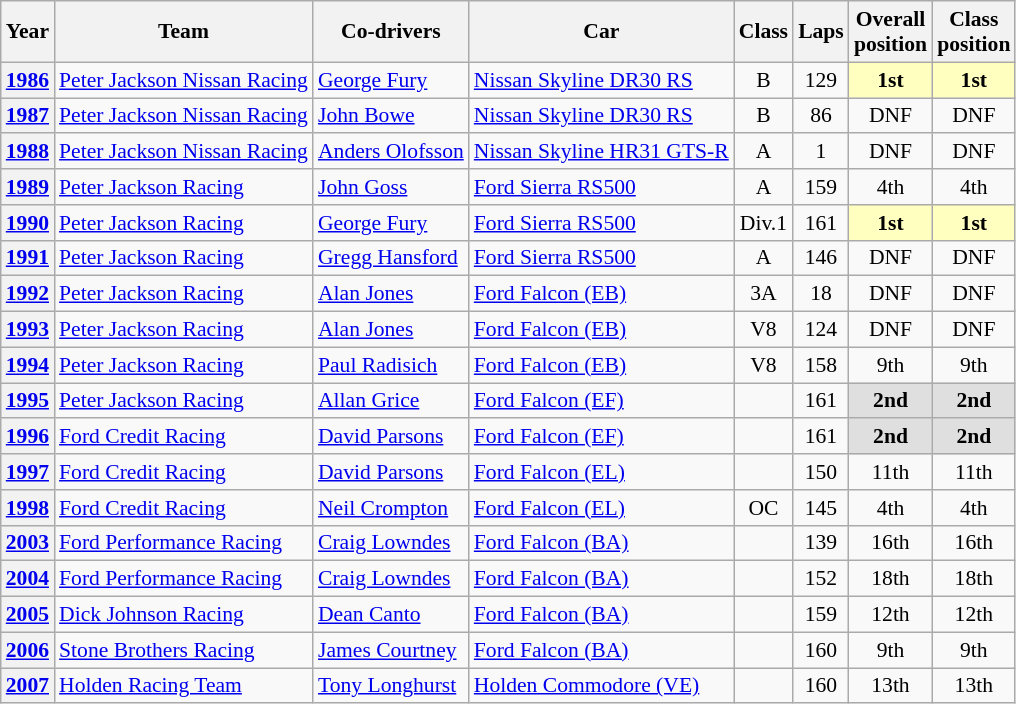<table class="wikitable" style="text-align:center; font-size:90%">
<tr>
<th>Year</th>
<th>Team</th>
<th>Co-drivers</th>
<th>Car</th>
<th>Class</th>
<th>Laps</th>
<th>Overall<br>position</th>
<th>Class<br>position</th>
</tr>
<tr>
<th><a href='#'>1986</a></th>
<td align="left"> <a href='#'>Peter Jackson Nissan Racing</a></td>
<td align="left"> <a href='#'>George Fury</a></td>
<td align="left"><a href='#'>Nissan Skyline DR30 RS</a></td>
<td>B</td>
<td>129</td>
<td style="background:#ffffbf;"><strong>1st</strong></td>
<td style="background:#ffffbf;"><strong>1st</strong></td>
</tr>
<tr>
<th><a href='#'>1987</a></th>
<td align="left"> <a href='#'>Peter Jackson Nissan Racing</a></td>
<td align="left"> <a href='#'>John Bowe</a></td>
<td align="left"><a href='#'>Nissan Skyline DR30 RS</a></td>
<td>B</td>
<td>86</td>
<td>DNF</td>
<td>DNF</td>
</tr>
<tr>
<th><a href='#'>1988</a></th>
<td align="left"> <a href='#'>Peter Jackson Nissan Racing</a></td>
<td align="left"> <a href='#'>Anders Olofsson</a></td>
<td align="left"><a href='#'>Nissan Skyline HR31 GTS-R</a></td>
<td>A</td>
<td>1</td>
<td>DNF</td>
<td>DNF</td>
</tr>
<tr>
<th><a href='#'>1989</a></th>
<td align="left"> <a href='#'>Peter Jackson Racing</a></td>
<td align="left"> <a href='#'>John Goss</a></td>
<td align="left"><a href='#'>Ford Sierra RS500</a></td>
<td>A</td>
<td>159</td>
<td>4th</td>
<td>4th</td>
</tr>
<tr>
<th><a href='#'>1990</a></th>
<td align="left"> <a href='#'>Peter Jackson Racing</a></td>
<td align="left"> <a href='#'>George Fury</a></td>
<td align="left"><a href='#'>Ford Sierra RS500</a></td>
<td>Div.1</td>
<td>161</td>
<td style="background:#ffffbf;"><strong>1st</strong></td>
<td style="background:#ffffbf;"><strong>1st</strong></td>
</tr>
<tr>
<th><a href='#'>1991</a></th>
<td align="left"> <a href='#'>Peter Jackson Racing</a></td>
<td align="left"> <a href='#'>Gregg Hansford</a></td>
<td align="left"><a href='#'>Ford Sierra RS500</a></td>
<td>A</td>
<td>146</td>
<td>DNF</td>
<td>DNF</td>
</tr>
<tr>
<th><a href='#'>1992</a></th>
<td align="left"> <a href='#'>Peter Jackson Racing</a></td>
<td align="left"> <a href='#'>Alan Jones</a></td>
<td align="left"><a href='#'>Ford Falcon (EB)</a></td>
<td>3A</td>
<td>18</td>
<td>DNF</td>
<td>DNF</td>
</tr>
<tr>
<th><a href='#'>1993</a></th>
<td align="left"> <a href='#'>Peter Jackson Racing</a></td>
<td align="left"> <a href='#'>Alan Jones</a></td>
<td align="left"><a href='#'>Ford Falcon (EB)</a></td>
<td>V8</td>
<td>124</td>
<td>DNF</td>
<td>DNF</td>
</tr>
<tr>
<th><a href='#'>1994</a></th>
<td align="left"> <a href='#'>Peter Jackson Racing</a></td>
<td align="left"> <a href='#'>Paul Radisich</a></td>
<td align="left"><a href='#'>Ford Falcon (EB)</a></td>
<td>V8</td>
<td>158</td>
<td>9th</td>
<td>9th</td>
</tr>
<tr>
<th><a href='#'>1995</a></th>
<td align="left"> <a href='#'>Peter Jackson Racing</a></td>
<td align="left"> <a href='#'>Allan Grice</a></td>
<td align="left"><a href='#'>Ford Falcon (EF)</a></td>
<td></td>
<td>161</td>
<td style="background:#dfdfdf;"><strong>2nd</strong></td>
<td style="background:#dfdfdf;"><strong>2nd</strong></td>
</tr>
<tr>
<th><a href='#'>1996</a></th>
<td align="left"> <a href='#'>Ford Credit Racing</a></td>
<td align="left"> <a href='#'>David Parsons</a></td>
<td align="left"><a href='#'>Ford Falcon (EF)</a></td>
<td></td>
<td>161</td>
<td style="background:#dfdfdf;"><strong>2nd</strong></td>
<td style="background:#dfdfdf;"><strong>2nd</strong></td>
</tr>
<tr>
<th><a href='#'>1997</a></th>
<td align="left"> <a href='#'>Ford Credit Racing</a></td>
<td align="left"> <a href='#'>David Parsons</a></td>
<td align="left"><a href='#'>Ford Falcon (EL)</a></td>
<td></td>
<td>150</td>
<td>11th</td>
<td>11th</td>
</tr>
<tr>
<th><a href='#'>1998</a></th>
<td align="left"> <a href='#'>Ford Credit Racing</a></td>
<td align="left"> <a href='#'>Neil Crompton</a></td>
<td align="left"><a href='#'>Ford Falcon (EL)</a></td>
<td>OC</td>
<td>145</td>
<td>4th</td>
<td>4th</td>
</tr>
<tr>
<th><a href='#'>2003</a></th>
<td align="left"> <a href='#'>Ford Performance Racing</a></td>
<td align="left"> <a href='#'>Craig Lowndes</a></td>
<td align="left"><a href='#'>Ford Falcon (BA)</a></td>
<td></td>
<td>139</td>
<td>16th</td>
<td>16th</td>
</tr>
<tr>
<th><a href='#'>2004</a></th>
<td align="left"> <a href='#'>Ford Performance Racing</a></td>
<td align="left"> <a href='#'>Craig Lowndes</a></td>
<td align="left"><a href='#'>Ford Falcon (BA)</a></td>
<td></td>
<td>152</td>
<td>18th</td>
<td>18th</td>
</tr>
<tr>
<th><a href='#'>2005</a></th>
<td align="left"> <a href='#'>Dick Johnson Racing</a></td>
<td align="left"> <a href='#'>Dean Canto</a></td>
<td align="left"><a href='#'>Ford Falcon (BA)</a></td>
<td></td>
<td>159</td>
<td>12th</td>
<td>12th</td>
</tr>
<tr>
<th><a href='#'>2006</a></th>
<td align="left"> <a href='#'>Stone Brothers Racing</a></td>
<td align="left"> <a href='#'>James Courtney</a></td>
<td align="left"><a href='#'>Ford Falcon (BA)</a></td>
<td></td>
<td>160</td>
<td>9th</td>
<td>9th</td>
</tr>
<tr>
<th><a href='#'>2007</a></th>
<td align="left"> <a href='#'>Holden Racing Team</a></td>
<td align="left"> <a href='#'>Tony Longhurst</a></td>
<td align="left"><a href='#'>Holden Commodore (VE)</a></td>
<td></td>
<td>160</td>
<td>13th</td>
<td>13th</td>
</tr>
</table>
